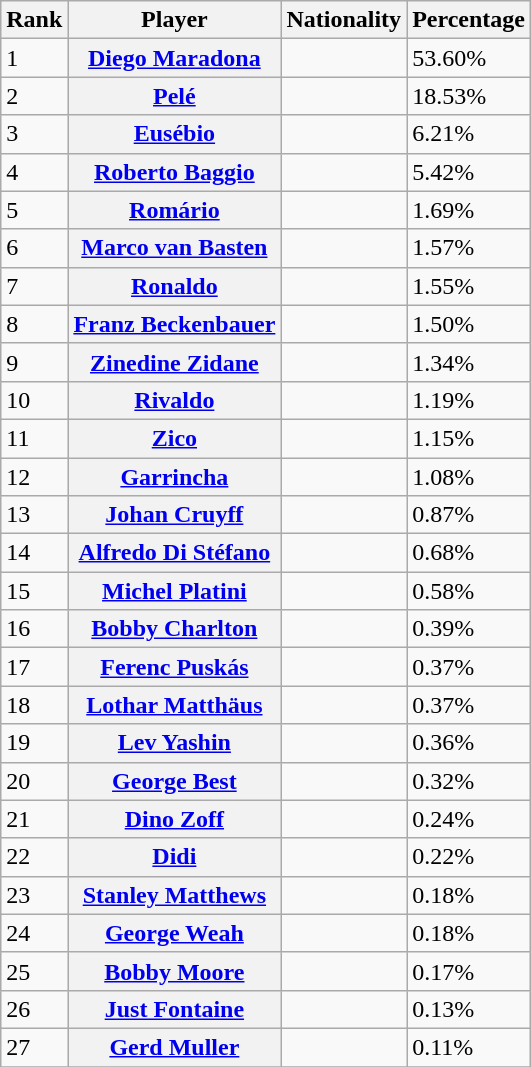<table class="wikitable sortable">
<tr>
<th scope=col>Rank</th>
<th scope=col>Player</th>
<th scope=col>Nationality</th>
<th scope=col>Percentage</th>
</tr>
<tr>
<td>1</td>
<th scope=row><a href='#'>Diego Maradona</a></th>
<td></td>
<td>53.60%</td>
</tr>
<tr>
<td>2</td>
<th scope=row><a href='#'>Pelé</a></th>
<td></td>
<td>18.53%</td>
</tr>
<tr>
<td>3</td>
<th scope=row><a href='#'>Eusébio</a></th>
<td></td>
<td>6.21%</td>
</tr>
<tr>
<td>4</td>
<th scope=row><a href='#'>Roberto Baggio</a></th>
<td></td>
<td>5.42%</td>
</tr>
<tr>
<td>5</td>
<th scope=row><a href='#'>Romário</a></th>
<td></td>
<td>1.69%</td>
</tr>
<tr>
<td>6</td>
<th scope=row><a href='#'>Marco van Basten</a></th>
<td></td>
<td>1.57%</td>
</tr>
<tr>
<td>7</td>
<th scope=row><a href='#'>Ronaldo</a></th>
<td></td>
<td>1.55%</td>
</tr>
<tr>
<td>8</td>
<th scope=row><a href='#'>Franz Beckenbauer</a></th>
<td></td>
<td>1.50%</td>
</tr>
<tr>
<td>9</td>
<th scope=row><a href='#'>Zinedine Zidane</a></th>
<td></td>
<td>1.34%</td>
</tr>
<tr>
<td>10</td>
<th scope=row><a href='#'>Rivaldo</a></th>
<td></td>
<td>1.19%</td>
</tr>
<tr>
<td>11</td>
<th scope=row><a href='#'>Zico</a></th>
<td></td>
<td>1.15%</td>
</tr>
<tr>
<td>12</td>
<th scope=row><a href='#'>Garrincha</a></th>
<td></td>
<td>1.08%</td>
</tr>
<tr>
<td>13</td>
<th scope=row><a href='#'>Johan Cruyff</a></th>
<td></td>
<td>0.87%</td>
</tr>
<tr>
<td>14</td>
<th scope=row><a href='#'>Alfredo Di Stéfano</a></th>
<td><br></td>
<td>0.68%</td>
</tr>
<tr>
<td>15</td>
<th scope=row><a href='#'>Michel Platini</a></th>
<td></td>
<td>0.58%</td>
</tr>
<tr>
<td>16</td>
<th scope=row><a href='#'>Bobby Charlton</a></th>
<td></td>
<td>0.39%</td>
</tr>
<tr>
<td>17</td>
<th scope=row><a href='#'>Ferenc Puskás</a></th>
<td></td>
<td>0.37%</td>
</tr>
<tr>
<td>18</td>
<th scope=row><a href='#'>Lothar Matthäus</a></th>
<td></td>
<td>0.37%</td>
</tr>
<tr>
<td>19</td>
<th scope=row><a href='#'>Lev Yashin</a></th>
<td></td>
<td>0.36%</td>
</tr>
<tr>
<td>20</td>
<th scope=row><a href='#'>George Best</a></th>
<td></td>
<td>0.32%</td>
</tr>
<tr>
<td>21</td>
<th scope=row><a href='#'>Dino Zoff</a></th>
<td></td>
<td>0.24%</td>
</tr>
<tr>
<td>22</td>
<th scope=row><a href='#'>Didi</a></th>
<td></td>
<td>0.22%</td>
</tr>
<tr>
<td>23</td>
<th scope=row><a href='#'>Stanley Matthews</a></th>
<td></td>
<td>0.18%</td>
</tr>
<tr>
<td>24</td>
<th scope=row><a href='#'>George Weah</a></th>
<td></td>
<td>0.18%</td>
</tr>
<tr>
<td>25</td>
<th scope=row><a href='#'>Bobby Moore</a></th>
<td></td>
<td>0.17%</td>
</tr>
<tr>
<td>26</td>
<th scope=row><a href='#'>Just Fontaine</a></th>
<td></td>
<td>0.13%</td>
</tr>
<tr>
<td>27</td>
<th scope=row><a href='#'>Gerd Muller</a></th>
<td></td>
<td>0.11%</td>
</tr>
<tr>
</tr>
</table>
